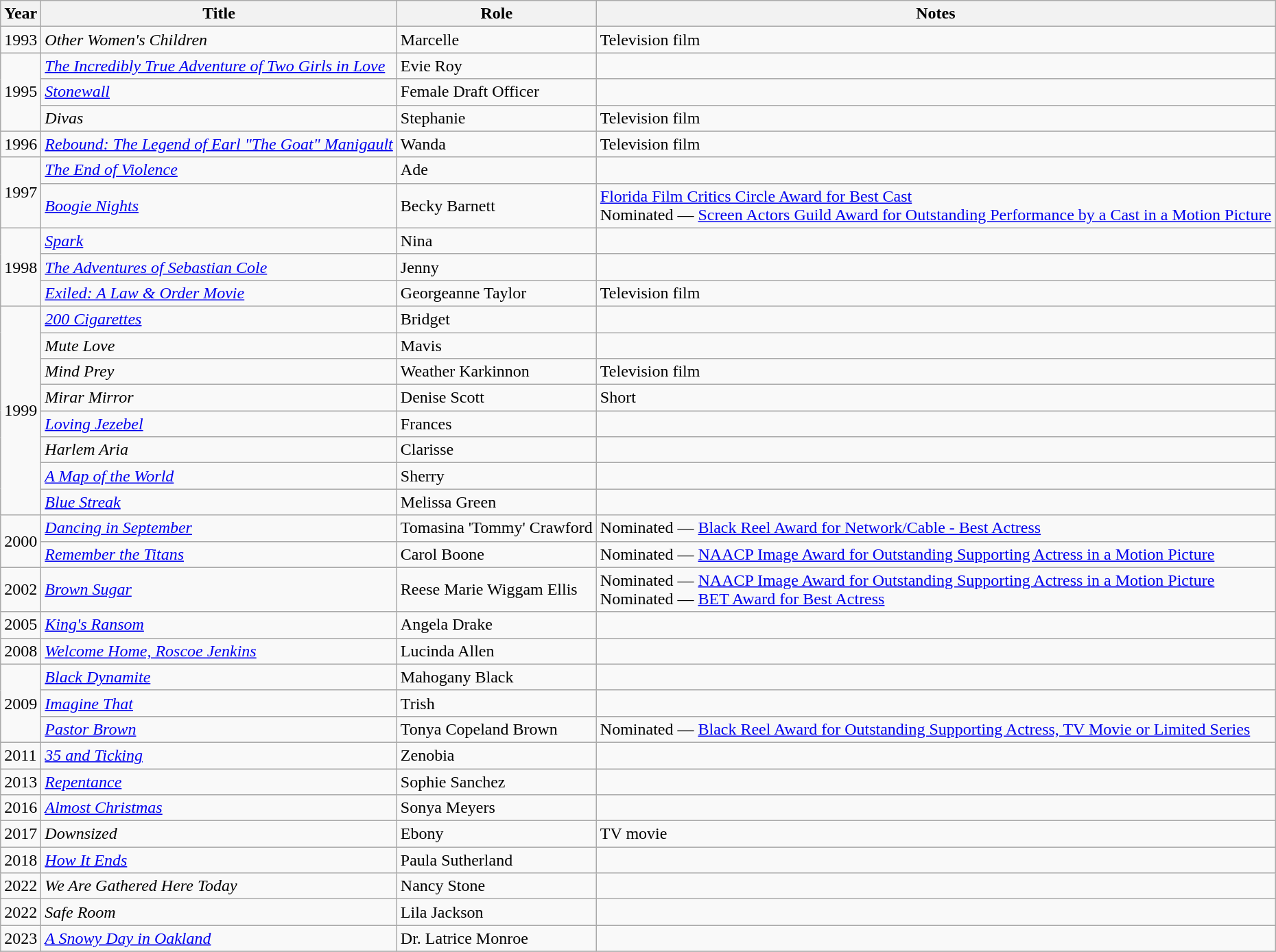<table class="wikitable plainrowheaders sortable" style="margin-right: 0;">
<tr>
<th scope="col">Year</th>
<th scope="col">Title</th>
<th scope="col">Role</th>
<th scope="col" class="unsortable">Notes</th>
</tr>
<tr>
<td>1993</td>
<td><em>Other Women's Children</em></td>
<td>Marcelle</td>
<td>Television film</td>
</tr>
<tr>
<td rowspan=3>1995</td>
<td><em><a href='#'>The Incredibly True Adventure of Two Girls in Love</a></em></td>
<td>Evie Roy</td>
<td></td>
</tr>
<tr>
<td><em><a href='#'>Stonewall</a></em></td>
<td>Female Draft Officer</td>
<td></td>
</tr>
<tr>
<td><em>Divas</em></td>
<td>Stephanie</td>
<td>Television film</td>
</tr>
<tr>
<td>1996</td>
<td><em><a href='#'>Rebound: The Legend of Earl "The Goat" Manigault</a></em></td>
<td>Wanda</td>
<td>Television film</td>
</tr>
<tr>
<td rowspan=2>1997</td>
<td><em><a href='#'>The End of Violence</a></em></td>
<td>Ade</td>
<td></td>
</tr>
<tr>
<td><em><a href='#'>Boogie Nights</a></em></td>
<td>Becky Barnett</td>
<td><a href='#'>Florida Film Critics Circle Award for Best Cast</a><br>Nominated — <a href='#'>Screen Actors Guild Award for Outstanding Performance by a Cast in a Motion Picture</a></td>
</tr>
<tr>
<td rowspan=3>1998</td>
<td><em><a href='#'>Spark</a></em></td>
<td>Nina</td>
<td></td>
</tr>
<tr>
<td><em><a href='#'>The Adventures of Sebastian Cole</a></em></td>
<td>Jenny</td>
<td></td>
</tr>
<tr>
<td><em><a href='#'>Exiled: A Law & Order Movie</a></em></td>
<td>Georgeanne Taylor</td>
<td>Television film</td>
</tr>
<tr>
<td rowspan=8>1999</td>
<td><em><a href='#'>200 Cigarettes</a></em></td>
<td>Bridget</td>
<td></td>
</tr>
<tr>
<td><em>Mute Love</em></td>
<td>Mavis</td>
<td></td>
</tr>
<tr>
<td><em>Mind Prey</em></td>
<td>Weather Karkinnon</td>
<td>Television film</td>
</tr>
<tr>
<td><em>Mirar Mirror</em></td>
<td>Denise Scott</td>
<td>Short</td>
</tr>
<tr>
<td><em><a href='#'>Loving Jezebel</a></em></td>
<td>Frances</td>
<td></td>
</tr>
<tr>
<td><em>Harlem Aria</em></td>
<td>Clarisse</td>
<td></td>
</tr>
<tr>
<td><em><a href='#'>A Map of the World</a></em></td>
<td>Sherry</td>
<td></td>
</tr>
<tr>
<td><em><a href='#'>Blue Streak</a></em></td>
<td>Melissa Green</td>
<td></td>
</tr>
<tr>
<td rowspan=2>2000</td>
<td><em><a href='#'>Dancing in September</a></em></td>
<td>Tomasina 'Tommy' Crawford</td>
<td>Nominated — <a href='#'>Black Reel Award for Network/Cable - Best Actress</a></td>
</tr>
<tr>
<td><em><a href='#'>Remember the Titans</a></em></td>
<td>Carol Boone</td>
<td>Nominated — <a href='#'>NAACP Image Award for Outstanding Supporting Actress in a Motion Picture</a></td>
</tr>
<tr>
<td>2002</td>
<td><em><a href='#'>Brown Sugar</a></em></td>
<td>Reese Marie Wiggam Ellis</td>
<td>Nominated — <a href='#'>NAACP Image Award for Outstanding Supporting Actress in a Motion Picture</a><br>Nominated — <a href='#'>BET Award for Best Actress</a></td>
</tr>
<tr>
<td>2005</td>
<td><em><a href='#'>King's Ransom</a></em></td>
<td>Angela Drake</td>
<td></td>
</tr>
<tr>
<td>2008</td>
<td><em><a href='#'>Welcome Home, Roscoe Jenkins</a></em></td>
<td>Lucinda Allen</td>
<td></td>
</tr>
<tr>
<td rowspan=3>2009</td>
<td><em><a href='#'>Black Dynamite</a></em></td>
<td>Mahogany Black</td>
<td></td>
</tr>
<tr>
<td><em><a href='#'>Imagine That</a></em></td>
<td>Trish</td>
<td></td>
</tr>
<tr>
<td><em><a href='#'>Pastor Brown</a></em></td>
<td>Tonya Copeland Brown</td>
<td>Nominated — <a href='#'>Black Reel Award for Outstanding Supporting Actress, TV Movie or Limited Series</a></td>
</tr>
<tr>
<td>2011</td>
<td><em><a href='#'>35 and Ticking</a></em></td>
<td>Zenobia</td>
<td></td>
</tr>
<tr>
<td>2013</td>
<td><em><a href='#'>Repentance</a></em></td>
<td>Sophie Sanchez</td>
<td></td>
</tr>
<tr>
<td>2016</td>
<td><em><a href='#'>Almost Christmas</a></em></td>
<td>Sonya Meyers</td>
<td></td>
</tr>
<tr>
<td>2017</td>
<td><em>Downsized</em></td>
<td>Ebony</td>
<td>TV movie</td>
</tr>
<tr>
<td>2018</td>
<td><em><a href='#'>How It Ends</a></em></td>
<td>Paula Sutherland</td>
<td></td>
</tr>
<tr>
<td>2022</td>
<td><em>We Are Gathered Here Today</em></td>
<td>Nancy Stone</td>
<td></td>
</tr>
<tr>
<td>2022</td>
<td><em>Safe Room</em></td>
<td>Lila Jackson</td>
<td></td>
</tr>
<tr>
<td>2023</td>
<td><em><a href='#'>A Snowy Day in Oakland</a></em></td>
<td>Dr. Latrice Monroe</td>
<td></td>
</tr>
<tr>
</tr>
</table>
